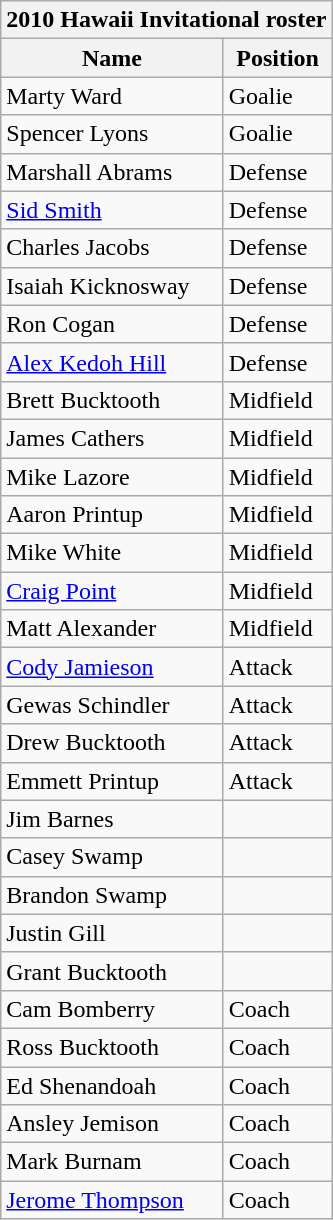<table class="wikitable collapsible collapsed">
<tr>
<th colspan="2">2010 Hawaii Invitational roster</th>
</tr>
<tr>
<th>Name</th>
<th>Position</th>
</tr>
<tr>
<td>Marty Ward</td>
<td>Goalie</td>
</tr>
<tr>
<td>Spencer Lyons</td>
<td>Goalie</td>
</tr>
<tr>
<td>Marshall Abrams</td>
<td>Defense</td>
</tr>
<tr>
<td><a href='#'>Sid Smith</a></td>
<td>Defense</td>
</tr>
<tr>
<td>Charles Jacobs</td>
<td>Defense</td>
</tr>
<tr>
<td>Isaiah Kicknosway</td>
<td>Defense</td>
</tr>
<tr>
<td>Ron Cogan</td>
<td>Defense</td>
</tr>
<tr>
<td><a href='#'>Alex Kedoh Hill</a></td>
<td>Defense</td>
</tr>
<tr>
<td>Brett Bucktooth</td>
<td>Midfield</td>
</tr>
<tr>
<td>James Cathers</td>
<td>Midfield</td>
</tr>
<tr>
<td>Mike Lazore</td>
<td>Midfield</td>
</tr>
<tr>
<td>Aaron Printup</td>
<td>Midfield</td>
</tr>
<tr>
<td>Mike White</td>
<td>Midfield</td>
</tr>
<tr>
<td><a href='#'>Craig Point</a></td>
<td>Midfield</td>
</tr>
<tr>
<td>Matt Alexander</td>
<td>Midfield</td>
</tr>
<tr>
<td><a href='#'>Cody Jamieson</a></td>
<td>Attack</td>
</tr>
<tr>
<td>Gewas Schindler</td>
<td>Attack</td>
</tr>
<tr>
<td>Drew Bucktooth</td>
<td>Attack</td>
</tr>
<tr>
<td>Emmett Printup</td>
<td>Attack</td>
</tr>
<tr>
<td>Jim Barnes</td>
<td></td>
</tr>
<tr>
<td>Casey Swamp</td>
<td></td>
</tr>
<tr>
<td>Brandon Swamp</td>
<td></td>
</tr>
<tr>
<td>Justin Gill</td>
<td></td>
</tr>
<tr>
<td>Grant Bucktooth</td>
<td></td>
</tr>
<tr>
<td>Cam Bomberry</td>
<td>Coach</td>
</tr>
<tr>
<td>Ross Bucktooth</td>
<td>Coach</td>
</tr>
<tr>
<td>Ed Shenandoah</td>
<td>Coach</td>
</tr>
<tr>
<td>Ansley Jemison</td>
<td>Coach</td>
</tr>
<tr>
<td>Mark Burnam</td>
<td>Coach</td>
</tr>
<tr>
<td><a href='#'>Jerome Thompson</a></td>
<td>Coach</td>
</tr>
</table>
